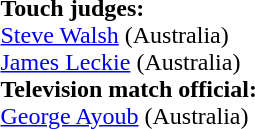<table style="width:100%">
<tr>
<td><br><strong>Touch judges:</strong>
<br><a href='#'>Steve Walsh</a> (Australia)
<br><a href='#'>James Leckie</a> (Australia)
<br><strong>Television match official:</strong>
<br><a href='#'>George Ayoub</a> (Australia)</td>
</tr>
</table>
